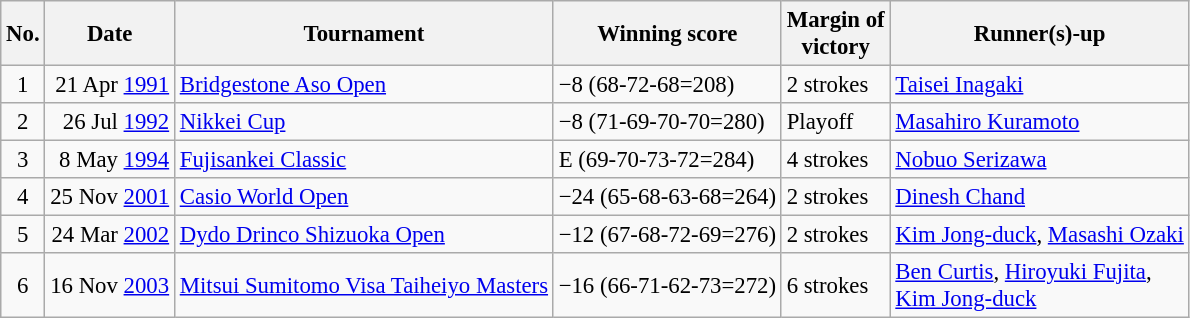<table class="wikitable" style="font-size:95%;">
<tr>
<th>No.</th>
<th>Date</th>
<th>Tournament</th>
<th>Winning score</th>
<th>Margin of<br>victory</th>
<th>Runner(s)-up</th>
</tr>
<tr>
<td align=center>1</td>
<td align=right>21 Apr <a href='#'>1991</a></td>
<td><a href='#'>Bridgestone Aso Open</a></td>
<td>−8 (68-72-68=208)</td>
<td>2 strokes</td>
<td> <a href='#'>Taisei Inagaki</a></td>
</tr>
<tr>
<td align=center>2</td>
<td align=right>26 Jul <a href='#'>1992</a></td>
<td><a href='#'>Nikkei Cup</a></td>
<td>−8 (71-69-70-70=280)</td>
<td>Playoff</td>
<td> <a href='#'>Masahiro Kuramoto</a></td>
</tr>
<tr>
<td align=center>3</td>
<td align=right>8 May <a href='#'>1994</a></td>
<td><a href='#'>Fujisankei Classic</a></td>
<td>E (69-70-73-72=284)</td>
<td>4 strokes</td>
<td> <a href='#'>Nobuo Serizawa</a></td>
</tr>
<tr>
<td align=center>4</td>
<td align=right>25 Nov <a href='#'>2001</a></td>
<td><a href='#'>Casio World Open</a></td>
<td>−24 (65-68-63-68=264)</td>
<td>2 strokes</td>
<td> <a href='#'>Dinesh Chand</a></td>
</tr>
<tr>
<td align=center>5</td>
<td align=right>24 Mar <a href='#'>2002</a></td>
<td><a href='#'>Dydo Drinco Shizuoka Open</a></td>
<td>−12 (67-68-72-69=276)</td>
<td>2 strokes</td>
<td> <a href='#'>Kim Jong-duck</a>,  <a href='#'>Masashi Ozaki</a></td>
</tr>
<tr>
<td align=center>6</td>
<td align=right>16 Nov <a href='#'>2003</a></td>
<td><a href='#'>Mitsui Sumitomo Visa Taiheiyo Masters</a></td>
<td>−16 (66-71-62-73=272)</td>
<td>6 strokes</td>
<td> <a href='#'>Ben Curtis</a>,  <a href='#'>Hiroyuki Fujita</a>,<br> <a href='#'>Kim Jong-duck</a></td>
</tr>
</table>
